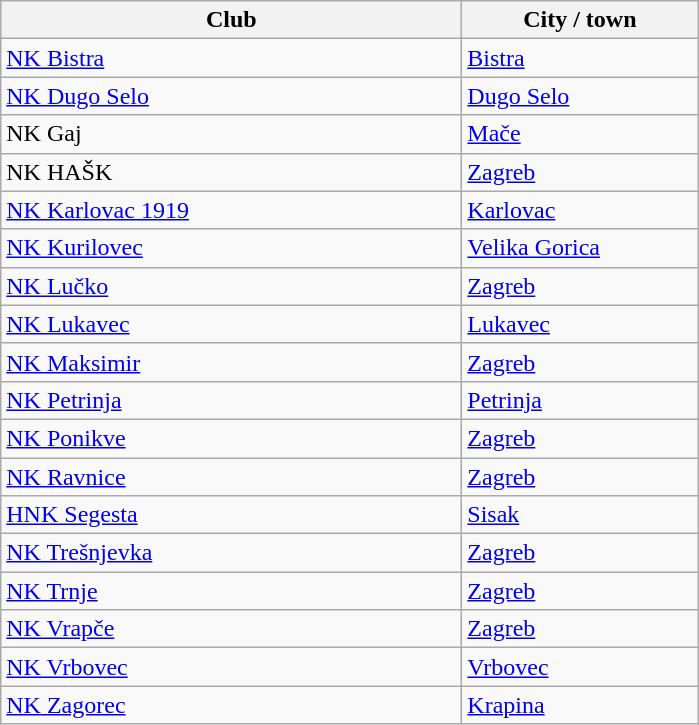<table class="wikitable sortable">
<tr>
<th style="width:300px;">Club</th>
<th style="width:150px;">City / town</th>
</tr>
<tr>
<td><a href='#'>NK Bistra</a></td>
<td><a href='#'>Bistra</a></td>
</tr>
<tr>
<td><a href='#'>NK Dugo Selo</a></td>
<td><a href='#'>Dugo Selo</a></td>
</tr>
<tr>
<td>NK Gaj</td>
<td><a href='#'>Mače</a></td>
</tr>
<tr>
<td>NK HAŠK</td>
<td><a href='#'>Zagreb</a></td>
</tr>
<tr>
<td><a href='#'>NK Karlovac 1919</a></td>
<td><a href='#'>Karlovac</a></td>
</tr>
<tr>
<td><a href='#'>NK Kurilovec</a></td>
<td><a href='#'>Velika Gorica</a></td>
</tr>
<tr>
<td><a href='#'>NK Lučko</a></td>
<td><a href='#'>Zagreb</a></td>
</tr>
<tr>
<td><a href='#'>NK Lukavec</a></td>
<td><a href='#'>Lukavec</a></td>
</tr>
<tr>
<td><a href='#'>NK Maksimir</a></td>
<td><a href='#'>Zagreb</a></td>
</tr>
<tr>
<td><a href='#'>NK Petrinja</a></td>
<td><a href='#'>Petrinja</a></td>
</tr>
<tr>
<td><a href='#'>NK Ponikve</a></td>
<td><a href='#'>Zagreb</a></td>
</tr>
<tr>
<td><a href='#'>NK Ravnice</a></td>
<td><a href='#'>Zagreb</a></td>
</tr>
<tr>
<td><a href='#'>HNK Segesta</a></td>
<td><a href='#'>Sisak</a></td>
</tr>
<tr>
<td><a href='#'>NK Trešnjevka</a></td>
<td><a href='#'>Zagreb</a></td>
</tr>
<tr>
<td><a href='#'>NK Trnje</a></td>
<td><a href='#'>Zagreb</a></td>
</tr>
<tr>
<td><a href='#'>NK Vrapče</a></td>
<td><a href='#'>Zagreb</a></td>
</tr>
<tr>
<td><a href='#'>NK Vrbovec</a></td>
<td><a href='#'>Vrbovec</a></td>
</tr>
<tr>
<td><a href='#'>NK Zagorec</a></td>
<td><a href='#'>Krapina</a></td>
</tr>
</table>
